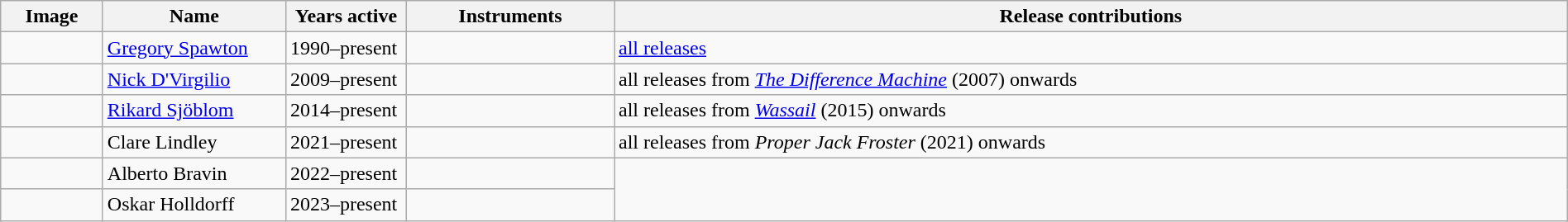<table class="wikitable" border="1" width="100%">
<tr>
<th width="75">Image</th>
<th width="140">Name</th>
<th width="90">Years active</th>
<th width="160">Instruments</th>
<th>Release contributions</th>
</tr>
<tr>
<td></td>
<td><a href='#'>Gregory Spawton</a></td>
<td>1990–present</td>
<td></td>
<td><a href='#'>all releases</a></td>
</tr>
<tr>
<td></td>
<td><a href='#'>Nick D'Virgilio</a></td>
<td>2009–present </td>
<td></td>
<td>all releases from <em><a href='#'>The Difference Machine</a></em> (2007) onwards</td>
</tr>
<tr>
<td></td>
<td><a href='#'>Rikard Sjöblom</a></td>
<td>2014–present</td>
<td></td>
<td>all releases from <em><a href='#'>Wassail</a></em> (2015) onwards</td>
</tr>
<tr>
<td></td>
<td>Clare Lindley</td>
<td>2021–present</td>
<td></td>
<td>all releases from <em>Proper Jack Froster</em> (2021) onwards</td>
</tr>
<tr>
<td></td>
<td>Alberto Bravin</td>
<td>2022–present</td>
<td></td>
<td rowspan="2"></td>
</tr>
<tr>
<td></td>
<td>Oskar Holldorff</td>
<td>2023–present </td>
<td></td>
</tr>
</table>
